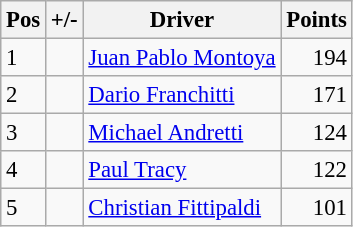<table class="wikitable" style="font-size: 95%;">
<tr>
<th>Pos</th>
<th>+/-</th>
<th>Driver</th>
<th>Points</th>
</tr>
<tr>
<td>1</td>
<td align="left"></td>
<td> <a href='#'>Juan Pablo Montoya</a></td>
<td align="right">194</td>
</tr>
<tr>
<td>2</td>
<td align="left"></td>
<td> <a href='#'>Dario Franchitti</a></td>
<td align="right">171</td>
</tr>
<tr>
<td>3</td>
<td align="left"></td>
<td> <a href='#'>Michael Andretti</a></td>
<td align="right">124</td>
</tr>
<tr>
<td>4</td>
<td align="left"></td>
<td> <a href='#'>Paul Tracy</a></td>
<td align="right">122</td>
</tr>
<tr>
<td>5</td>
<td align="left"></td>
<td> <a href='#'>Christian Fittipaldi</a></td>
<td align="right">101</td>
</tr>
</table>
